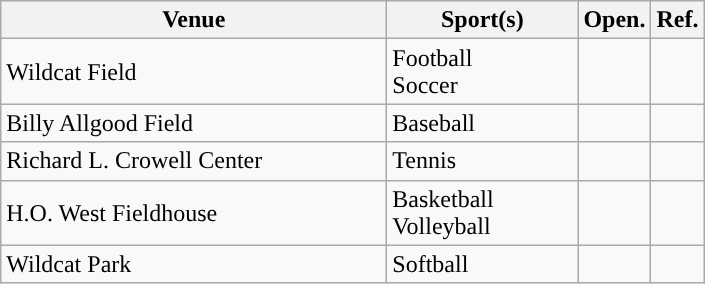<table class="wikitable sortable"; style= "text-align: ">
<tr>
<th width=250px>Venue</th>
<th width=120px>Sport(s)</th>
<th width=px>Open.</th>
<th width=px>Ref.</th>
</tr>
<tr>
<td>Wildcat Field</td>
<td>Football <br> Soccer</td>
<td></td>
<td></td>
</tr>
<tr>
<td>Billy Allgood Field</td>
<td>Baseball</td>
<td></td>
<td></td>
</tr>
<tr>
<td>Richard L. Crowell Center</td>
<td>Tennis</td>
<td></td>
<td></td>
</tr>
<tr>
<td>H.O. West Fieldhouse</td>
<td>Basketball <br> Volleyball</td>
<td></td>
<td></td>
</tr>
<tr>
<td>Wildcat Park</td>
<td>Softball</td>
<td></td>
<td></td>
</tr>
</table>
